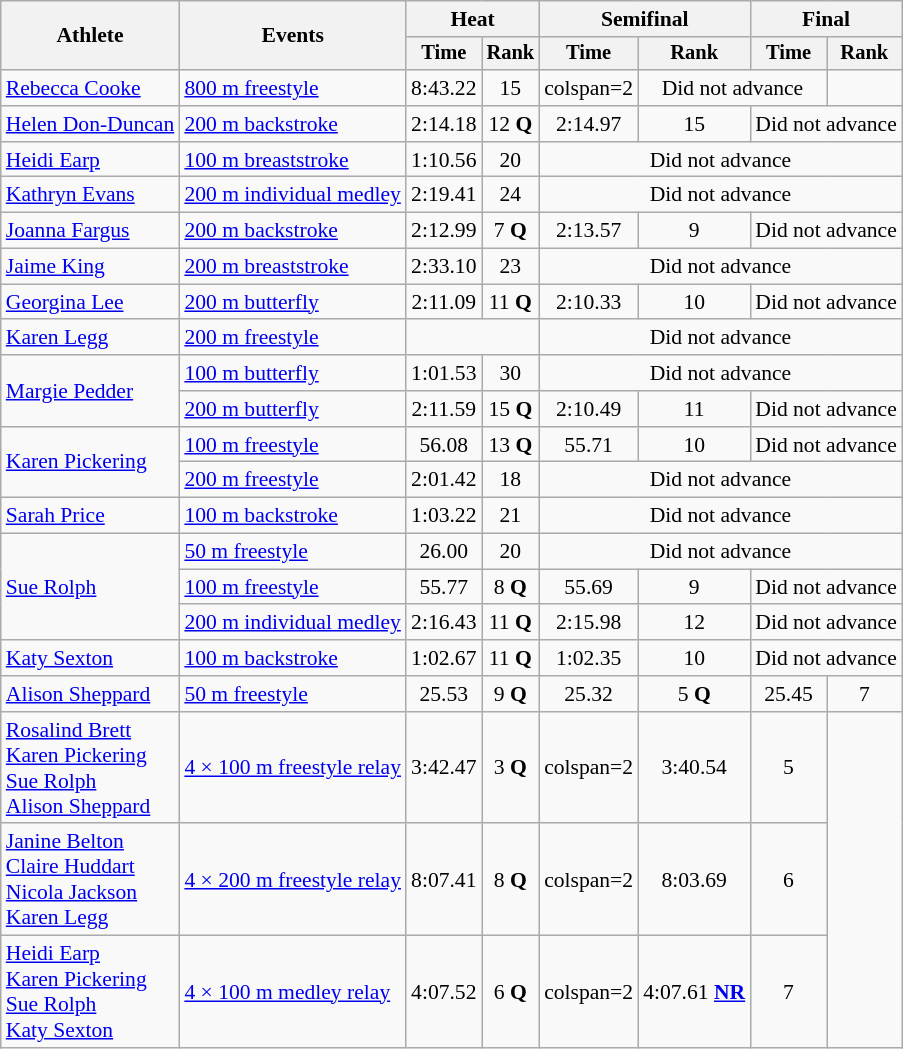<table class=wikitable style="font-size:90%">
<tr>
<th rowspan="2">Athlete</th>
<th rowspan="2">Events</th>
<th colspan="2">Heat</th>
<th colspan="2">Semifinal</th>
<th colspan="2">Final</th>
</tr>
<tr style="font-size:95%">
<th>Time</th>
<th>Rank</th>
<th>Time</th>
<th>Rank</th>
<th>Time</th>
<th>Rank</th>
</tr>
<tr align=center>
<td align=left><a href='#'>Rebecca Cooke</a></td>
<td align=left><a href='#'>800 m freestyle</a></td>
<td>8:43.22</td>
<td>15</td>
<td>colspan=2 </td>
<td colspan=2>Did not advance</td>
</tr>
<tr align=center>
<td align=left><a href='#'>Helen Don-Duncan</a></td>
<td align=left><a href='#'>200 m backstroke</a></td>
<td>2:14.18</td>
<td>12 <strong>Q</strong></td>
<td>2:14.97</td>
<td>15</td>
<td colspan=2>Did not advance</td>
</tr>
<tr align=center>
<td align=left><a href='#'>Heidi Earp</a></td>
<td align=left><a href='#'>100 m breaststroke</a></td>
<td>1:10.56</td>
<td>20</td>
<td colspan=4>Did not advance</td>
</tr>
<tr align=center>
<td align=left><a href='#'>Kathryn Evans</a></td>
<td align=left><a href='#'>200 m individual medley</a></td>
<td>2:19.41</td>
<td>24</td>
<td colspan=4>Did not advance</td>
</tr>
<tr align=center>
<td align=left><a href='#'>Joanna Fargus</a></td>
<td align=left><a href='#'>200 m backstroke</a></td>
<td>2:12.99</td>
<td>7 <strong>Q</strong></td>
<td>2:13.57</td>
<td>9</td>
<td colspan=2>Did not advance</td>
</tr>
<tr align=center>
<td align=left><a href='#'>Jaime King</a></td>
<td align=left><a href='#'>200 m breaststroke</a></td>
<td>2:33.10</td>
<td>23</td>
<td colspan=4>Did not advance</td>
</tr>
<tr align=center>
<td align=left><a href='#'>Georgina Lee</a></td>
<td align=left><a href='#'>200 m butterfly</a></td>
<td>2:11.09</td>
<td>11 <strong>Q</strong></td>
<td>2:10.33</td>
<td>10</td>
<td colspan=2>Did not advance</td>
</tr>
<tr align=center>
<td align=left><a href='#'>Karen Legg</a></td>
<td align=left><a href='#'>200 m freestyle</a></td>
<td colspan=2></td>
<td colspan=4>Did not advance</td>
</tr>
<tr align=center>
<td align=left rowspan="2"><a href='#'>Margie Pedder</a></td>
<td align=left><a href='#'>100 m butterfly</a></td>
<td>1:01.53</td>
<td>30</td>
<td colspan=4>Did not advance</td>
</tr>
<tr align=center>
<td align=left><a href='#'>200 m butterfly</a></td>
<td>2:11.59</td>
<td>15 <strong>Q</strong></td>
<td>2:10.49</td>
<td>11</td>
<td colspan=2>Did not advance</td>
</tr>
<tr align=center>
<td align=left rowspan="2"><a href='#'>Karen Pickering</a></td>
<td align=left><a href='#'>100 m freestyle</a></td>
<td>56.08</td>
<td>13 <strong>Q</strong></td>
<td>55.71</td>
<td>10</td>
<td colspan=2>Did not advance</td>
</tr>
<tr align=center>
<td align=left><a href='#'>200 m freestyle</a></td>
<td>2:01.42</td>
<td>18</td>
<td colspan=4>Did not advance</td>
</tr>
<tr align=center>
<td align=left><a href='#'>Sarah Price</a></td>
<td align=left><a href='#'>100 m backstroke</a></td>
<td>1:03.22</td>
<td>21</td>
<td colspan=4>Did not advance</td>
</tr>
<tr align=center>
<td align=left rowspan="3"><a href='#'>Sue Rolph</a></td>
<td align=left><a href='#'>50 m freestyle</a></td>
<td>26.00</td>
<td>20</td>
<td colspan=4>Did not advance</td>
</tr>
<tr align=center>
<td align=left><a href='#'>100 m freestyle</a></td>
<td>55.77</td>
<td>8 <strong>Q</strong></td>
<td>55.69</td>
<td>9</td>
<td colspan=2>Did not advance</td>
</tr>
<tr align=center>
<td align=left><a href='#'>200 m individual medley</a></td>
<td>2:16.43</td>
<td>11 <strong>Q</strong></td>
<td>2:15.98</td>
<td>12</td>
<td colspan=2>Did not advance</td>
</tr>
<tr align=center>
<td align=left><a href='#'>Katy Sexton</a></td>
<td align=left><a href='#'>100 m backstroke</a></td>
<td>1:02.67</td>
<td>11 <strong>Q</strong></td>
<td>1:02.35</td>
<td>10</td>
<td colspan=2>Did not advance</td>
</tr>
<tr align=center>
<td align=left><a href='#'>Alison Sheppard</a></td>
<td align=left><a href='#'>50 m freestyle</a></td>
<td>25.53</td>
<td>9 <strong>Q</strong></td>
<td>25.32</td>
<td>5 <strong>Q</strong></td>
<td>25.45</td>
<td>7</td>
</tr>
<tr align=center>
<td align=left><a href='#'>Rosalind Brett</a><br><a href='#'>Karen Pickering</a><br><a href='#'>Sue Rolph</a><br><a href='#'>Alison Sheppard</a></td>
<td align=left><a href='#'>4 × 100 m freestyle relay</a></td>
<td>3:42.47</td>
<td>3 <strong>Q</strong></td>
<td>colspan=2 </td>
<td>3:40.54</td>
<td>5</td>
</tr>
<tr align=center>
<td align=left><a href='#'>Janine Belton</a><br><a href='#'>Claire Huddart</a><br><a href='#'>Nicola Jackson</a><br><a href='#'>Karen Legg</a></td>
<td align=left><a href='#'>4 × 200 m freestyle relay</a></td>
<td>8:07.41</td>
<td>8 <strong>Q</strong></td>
<td>colspan=2 </td>
<td>8:03.69</td>
<td>6</td>
</tr>
<tr align=center>
<td align=left><a href='#'>Heidi Earp</a><br><a href='#'>Karen Pickering</a><br><a href='#'>Sue Rolph</a><br><a href='#'>Katy Sexton</a></td>
<td align=left><a href='#'>4 × 100 m medley relay</a></td>
<td>4:07.52</td>
<td>6 <strong>Q</strong></td>
<td>colspan=2 </td>
<td>4:07.61 <strong><a href='#'>NR</a></strong></td>
<td>7</td>
</tr>
</table>
